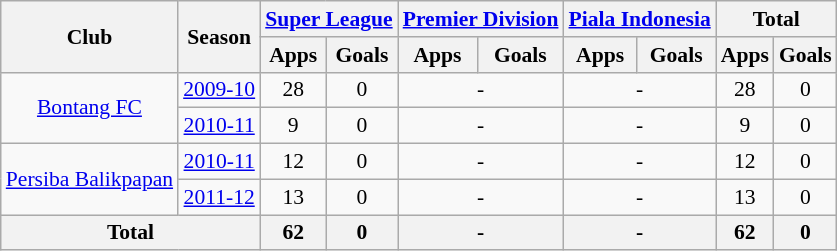<table class="wikitable" style="font-size:90%; text-align:center;">
<tr>
<th rowspan="2">Club</th>
<th rowspan="2">Season</th>
<th colspan="2"><a href='#'>Super League</a></th>
<th colspan="2"><a href='#'>Premier Division</a></th>
<th colspan="2"><a href='#'>Piala Indonesia</a></th>
<th colspan="2">Total</th>
</tr>
<tr>
<th>Apps</th>
<th>Goals</th>
<th>Apps</th>
<th>Goals</th>
<th>Apps</th>
<th>Goals</th>
<th>Apps</th>
<th>Goals</th>
</tr>
<tr>
<td rowspan="2"><a href='#'>Bontang FC</a></td>
<td><a href='#'>2009-10</a></td>
<td>28</td>
<td>0</td>
<td colspan="2">-</td>
<td colspan="2">-</td>
<td>28</td>
<td>0</td>
</tr>
<tr>
<td><a href='#'>2010-11</a></td>
<td>9</td>
<td>0</td>
<td colspan="2">-</td>
<td colspan="2">-</td>
<td>9</td>
<td>0</td>
</tr>
<tr>
<td rowspan="2"><a href='#'>Persiba Balikpapan</a></td>
<td><a href='#'>2010-11</a></td>
<td>12</td>
<td>0</td>
<td colspan="2">-</td>
<td colspan="2">-</td>
<td>12</td>
<td>0</td>
</tr>
<tr>
<td><a href='#'>2011-12</a></td>
<td>13</td>
<td>0</td>
<td colspan="2">-</td>
<td colspan="2">-</td>
<td>13</td>
<td>0</td>
</tr>
<tr>
<th colspan="2">Total</th>
<th>62</th>
<th>0</th>
<th colspan="2">-</th>
<th colspan="2">-</th>
<th>62</th>
<th>0</th>
</tr>
</table>
